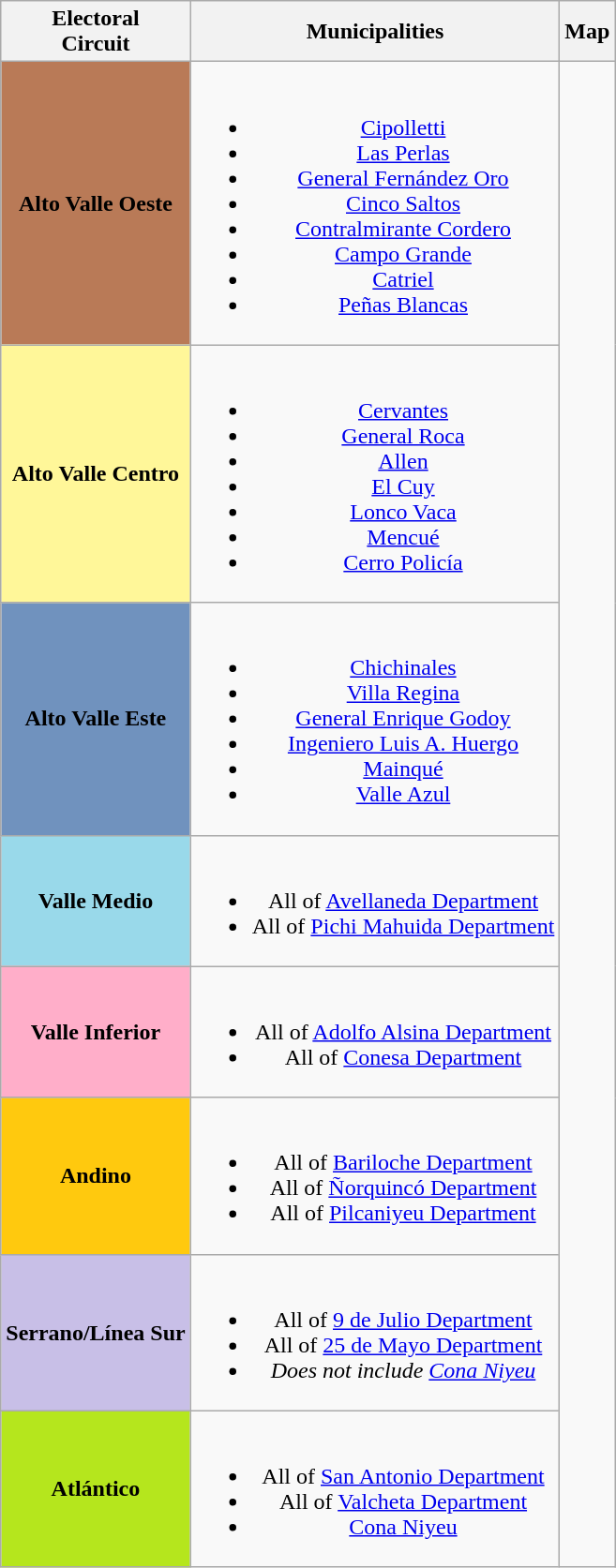<table class="wikitable" style="text-align:center;">
<tr>
<th>Electoral<br>Circuit</th>
<th>Municipalities</th>
<th>Map</th>
</tr>
<tr>
<td bgcolor=#B97A57><strong>Alto Valle Oeste</strong></td>
<td><br><ul><li><a href='#'>Cipolletti</a></li><li><a href='#'>Las Perlas</a></li><li><a href='#'>General Fernández Oro</a></li><li><a href='#'>Cinco Saltos</a></li><li><a href='#'>Contralmirante Cordero</a></li><li><a href='#'>Campo Grande</a></li><li><a href='#'>Catriel</a></li><li><a href='#'>Peñas Blancas</a></li></ul></td>
<td rowspan=8></td>
</tr>
<tr>
<td bgcolor=#FFF799><strong>Alto Valle Centro</strong></td>
<td><br><ul><li><a href='#'>Cervantes</a></li><li><a href='#'>General Roca</a></li><li><a href='#'>Allen</a></li><li><a href='#'>El Cuy</a></li><li><a href='#'>Lonco Vaca</a></li><li><a href='#'>Mencué</a></li><li><a href='#'>Cerro Policía</a></li></ul></td>
</tr>
<tr>
<td bgcolor=#7092BE><strong>Alto Valle Este</strong></td>
<td><br><ul><li><a href='#'>Chichinales</a></li><li><a href='#'>Villa Regina</a></li><li><a href='#'>General Enrique Godoy</a></li><li><a href='#'>Ingeniero Luis A. Huergo</a></li><li><a href='#'>Mainqué</a></li><li><a href='#'>Valle Azul</a></li></ul></td>
</tr>
<tr>
<td bgcolor=#99D9EA><strong>Valle Medio</strong></td>
<td><br><ul><li>All of <a href='#'>Avellaneda Department</a></li><li>All of <a href='#'>Pichi Mahuida Department</a></li></ul></td>
</tr>
<tr>
<td bgcolor=#FFAEC9><strong>Valle Inferior</strong></td>
<td><br><ul><li>All of <a href='#'>Adolfo Alsina Department</a></li><li>All of <a href='#'>Conesa Department</a></li></ul></td>
</tr>
<tr>
<td bgcolor=#FFC90E><strong>Andino</strong></td>
<td><br><ul><li>All of <a href='#'>Bariloche Department</a></li><li>All of <a href='#'>Ñorquincó Department</a></li><li>All of <a href='#'>Pilcaniyeu Department</a></li></ul></td>
</tr>
<tr>
<td bgcolor=#C8BFE7><strong>Serrano/Línea Sur</strong></td>
<td><br><ul><li>All of <a href='#'>9 de Julio Department</a></li><li>All of <a href='#'>25 de Mayo Department</a></li><li><em>Does not include <a href='#'>Cona Niyeu</a></em></li></ul></td>
</tr>
<tr>
<td bgcolor=#B5E61D><strong>Atlántico</strong></td>
<td><br><ul><li>All of <a href='#'>San Antonio Department</a></li><li>All of <a href='#'>Valcheta Department</a></li><li><a href='#'>Cona Niyeu</a></li></ul></td>
</tr>
</table>
